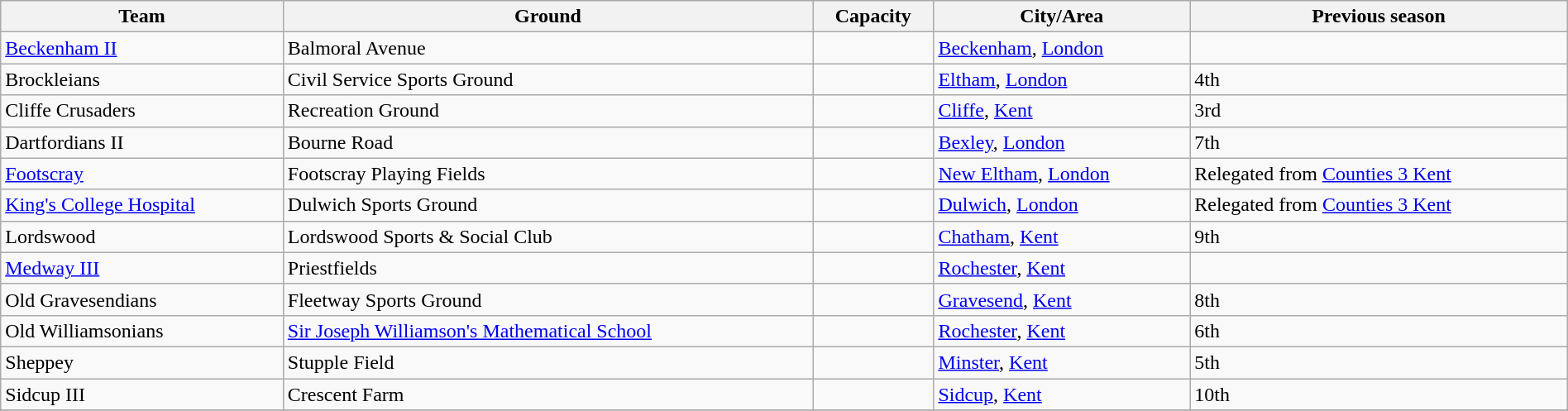<table class="wikitable sortable" width=100%>
<tr>
<th>Team</th>
<th>Ground</th>
<th>Capacity</th>
<th>City/Area</th>
<th>Previous season</th>
</tr>
<tr>
<td><a href='#'>Beckenham II</a></td>
<td>Balmoral Avenue</td>
<td></td>
<td><a href='#'>Beckenham</a>, <a href='#'>London</a></td>
<td></td>
</tr>
<tr>
<td>Brockleians</td>
<td>Civil Service Sports Ground</td>
<td></td>
<td><a href='#'>Eltham</a>, <a href='#'>London</a></td>
<td>4th</td>
</tr>
<tr>
<td>Cliffe Crusaders</td>
<td>Recreation Ground</td>
<td></td>
<td><a href='#'>Cliffe</a>, <a href='#'>Kent</a></td>
<td>3rd</td>
</tr>
<tr>
<td>Dartfordians II</td>
<td>Bourne Road</td>
<td></td>
<td><a href='#'>Bexley</a>, <a href='#'>London</a></td>
<td>7th</td>
</tr>
<tr>
<td><a href='#'>Footscray</a></td>
<td>Footscray Playing Fields</td>
<td></td>
<td><a href='#'>New Eltham</a>, <a href='#'>London</a></td>
<td>Relegated from <a href='#'>Counties 3 Kent</a></td>
</tr>
<tr>
<td><a href='#'>King's College Hospital</a></td>
<td>Dulwich Sports Ground</td>
<td></td>
<td><a href='#'>Dulwich</a>, <a href='#'>London</a></td>
<td>Relegated from <a href='#'>Counties 3 Kent</a></td>
</tr>
<tr>
<td>Lordswood</td>
<td>Lordswood Sports & Social Club</td>
<td></td>
<td><a href='#'>Chatham</a>, <a href='#'>Kent</a></td>
<td>9th</td>
</tr>
<tr>
<td><a href='#'>Medway III</a></td>
<td>Priestfields</td>
<td></td>
<td><a href='#'>Rochester</a>, <a href='#'>Kent</a></td>
<td></td>
</tr>
<tr>
<td>Old Gravesendians</td>
<td>Fleetway Sports Ground</td>
<td></td>
<td><a href='#'>Gravesend</a>, <a href='#'>Kent</a></td>
<td>8th</td>
</tr>
<tr>
<td>Old Williamsonians</td>
<td><a href='#'>Sir Joseph Williamson's Mathematical School</a></td>
<td></td>
<td><a href='#'>Rochester</a>, <a href='#'>Kent</a></td>
<td>6th</td>
</tr>
<tr>
<td>Sheppey</td>
<td>Stupple Field</td>
<td></td>
<td><a href='#'>Minster</a>, <a href='#'>Kent</a></td>
<td>5th</td>
</tr>
<tr>
<td>Sidcup III</td>
<td>Crescent Farm</td>
<td></td>
<td><a href='#'>Sidcup</a>, <a href='#'>Kent</a></td>
<td>10th</td>
</tr>
<tr>
</tr>
</table>
